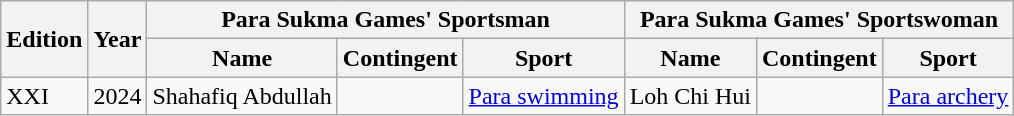<table class="wikitable sortable">
<tr>
<th rowspan=2>Edition</th>
<th rowspan=2>Year</th>
<th colspan=3>Para Sukma Games' Sportsman</th>
<th colspan=3>Para Sukma Games' Sportswoman</th>
</tr>
<tr>
<th>Name</th>
<th>Contingent</th>
<th>Sport</th>
<th>Name</th>
<th>Contingent</th>
<th>Sport</th>
</tr>
<tr>
<td>XXI</td>
<td>2024</td>
<td>Shahafiq Abdullah</td>
<td></td>
<td><a href='#'>Para swimming</a></td>
<td>Loh Chi Hui</td>
<td></td>
<td><a href='#'>Para archery</a></td>
</tr>
</table>
